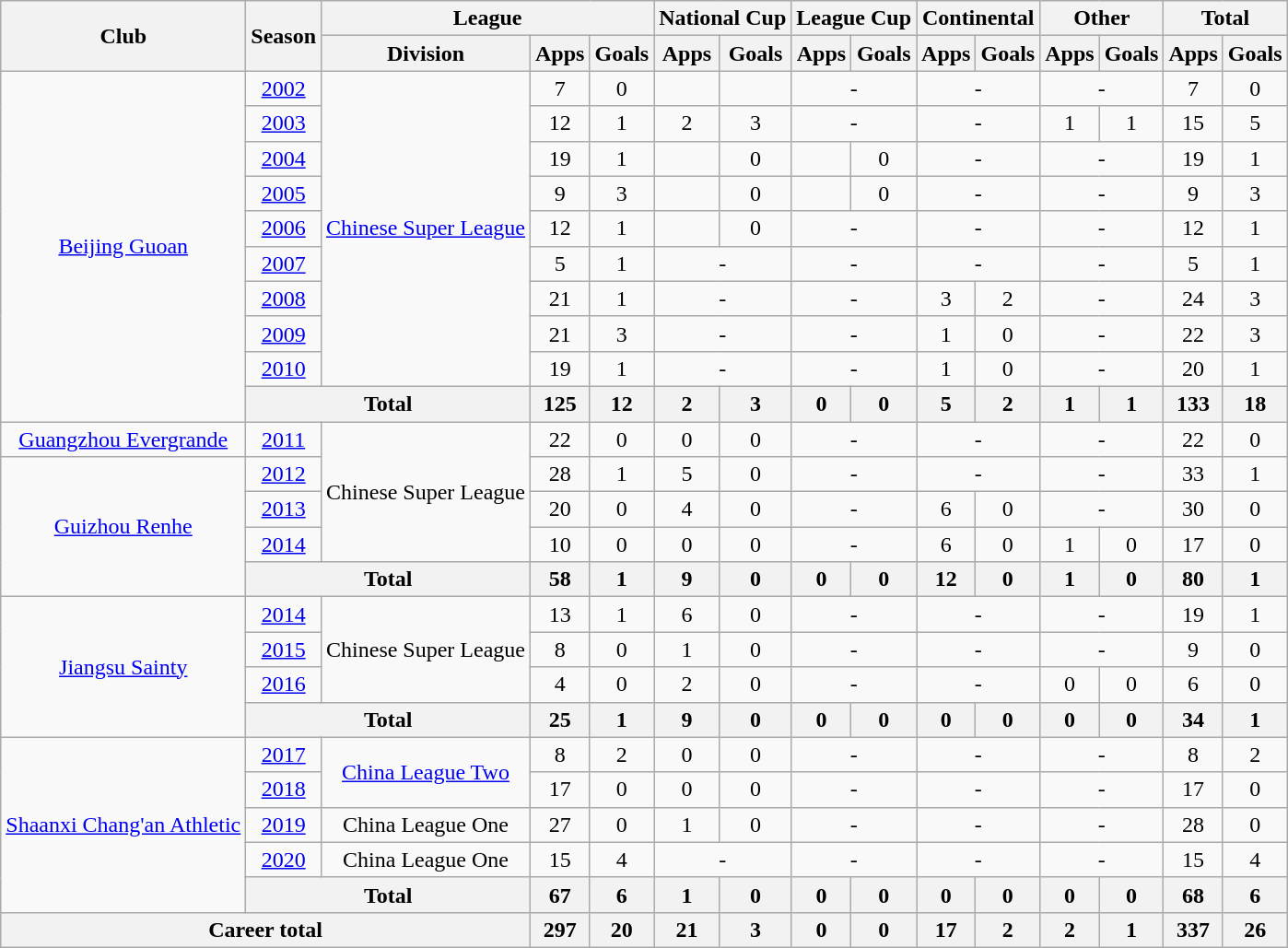<table class="wikitable" style="text-align: center">
<tr>
<th rowspan="2">Club</th>
<th rowspan="2">Season</th>
<th colspan="3">League</th>
<th colspan="2">National Cup</th>
<th colspan="2">League Cup</th>
<th colspan="2">Continental</th>
<th colspan="2">Other</th>
<th colspan="2">Total</th>
</tr>
<tr>
<th>Division</th>
<th>Apps</th>
<th>Goals</th>
<th>Apps</th>
<th>Goals</th>
<th>Apps</th>
<th>Goals</th>
<th>Apps</th>
<th>Goals</th>
<th>Apps</th>
<th>Goals</th>
<th>Apps</th>
<th>Goals</th>
</tr>
<tr>
<td rowspan=10><a href='#'>Beijing Guoan</a></td>
<td><a href='#'>2002</a></td>
<td rowspan=9><a href='#'>Chinese Super League</a></td>
<td>7</td>
<td>0</td>
<td></td>
<td></td>
<td colspan="2">-</td>
<td colspan="2">-</td>
<td colspan="2">-</td>
<td>7</td>
<td>0</td>
</tr>
<tr>
<td><a href='#'>2003</a></td>
<td>12</td>
<td>1</td>
<td>2</td>
<td>3</td>
<td colspan="2">-</td>
<td colspan="2">-</td>
<td>1</td>
<td>1</td>
<td>15</td>
<td>5</td>
</tr>
<tr>
<td><a href='#'>2004</a></td>
<td>19</td>
<td>1</td>
<td></td>
<td>0</td>
<td></td>
<td>0</td>
<td colspan="2">-</td>
<td colspan="2">-</td>
<td>19</td>
<td>1</td>
</tr>
<tr>
<td><a href='#'>2005</a></td>
<td>9</td>
<td>3</td>
<td></td>
<td>0</td>
<td></td>
<td>0</td>
<td colspan="2">-</td>
<td colspan="2">-</td>
<td>9</td>
<td>3</td>
</tr>
<tr>
<td><a href='#'>2006</a></td>
<td>12</td>
<td>1</td>
<td></td>
<td>0</td>
<td colspan="2">-</td>
<td colspan="2">-</td>
<td colspan="2">-</td>
<td>12</td>
<td>1</td>
</tr>
<tr>
<td><a href='#'>2007</a></td>
<td>5</td>
<td>1</td>
<td colspan="2">-</td>
<td colspan="2">-</td>
<td colspan="2">-</td>
<td colspan="2">-</td>
<td>5</td>
<td>1</td>
</tr>
<tr>
<td><a href='#'>2008</a></td>
<td>21</td>
<td>1</td>
<td colspan="2">-</td>
<td colspan="2">-</td>
<td>3</td>
<td>2</td>
<td colspan="2">-</td>
<td>24</td>
<td>3</td>
</tr>
<tr>
<td><a href='#'>2009</a></td>
<td>21</td>
<td>3</td>
<td colspan="2">-</td>
<td colspan="2">-</td>
<td>1</td>
<td>0</td>
<td colspan="2">-</td>
<td>22</td>
<td>3</td>
</tr>
<tr>
<td><a href='#'>2010</a></td>
<td>19</td>
<td>1</td>
<td colspan="2">-</td>
<td colspan="2">-</td>
<td>1</td>
<td>0</td>
<td colspan="2">-</td>
<td>20</td>
<td>1</td>
</tr>
<tr>
<th colspan="2"><strong>Total</strong></th>
<th>125</th>
<th>12</th>
<th>2</th>
<th>3</th>
<th>0</th>
<th>0</th>
<th>5</th>
<th>2</th>
<th>1</th>
<th>1</th>
<th>133</th>
<th>18</th>
</tr>
<tr>
<td><a href='#'>Guangzhou Evergrande</a></td>
<td><a href='#'>2011</a></td>
<td rowspan=4>Chinese Super League</td>
<td>22</td>
<td>0</td>
<td>0</td>
<td>0</td>
<td colspan="2">-</td>
<td colspan="2">-</td>
<td colspan="2">-</td>
<td>22</td>
<td>0</td>
</tr>
<tr>
<td rowspan=4><a href='#'>Guizhou Renhe</a></td>
<td><a href='#'>2012</a></td>
<td>28</td>
<td>1</td>
<td>5</td>
<td>0</td>
<td colspan="2">-</td>
<td colspan="2">-</td>
<td colspan="2">-</td>
<td>33</td>
<td>1</td>
</tr>
<tr>
<td><a href='#'>2013</a></td>
<td>20</td>
<td>0</td>
<td>4</td>
<td>0</td>
<td colspan="2">-</td>
<td>6</td>
<td>0</td>
<td colspan="2">-</td>
<td>30</td>
<td>0</td>
</tr>
<tr>
<td><a href='#'>2014</a></td>
<td>10</td>
<td>0</td>
<td>0</td>
<td>0</td>
<td colspan="2">-</td>
<td>6</td>
<td>0</td>
<td>1</td>
<td>0</td>
<td>17</td>
<td>0</td>
</tr>
<tr>
<th colspan="2"><strong>Total</strong></th>
<th>58</th>
<th>1</th>
<th>9</th>
<th>0</th>
<th>0</th>
<th>0</th>
<th>12</th>
<th>0</th>
<th>1</th>
<th>0</th>
<th>80</th>
<th>1</th>
</tr>
<tr>
<td rowspan=4><a href='#'>Jiangsu Sainty</a></td>
<td><a href='#'>2014</a></td>
<td rowspan=3>Chinese Super League</td>
<td>13</td>
<td>1</td>
<td>6</td>
<td>0</td>
<td colspan="2">-</td>
<td colspan="2">-</td>
<td colspan="2">-</td>
<td>19</td>
<td>1</td>
</tr>
<tr>
<td><a href='#'>2015</a></td>
<td>8</td>
<td>0</td>
<td>1</td>
<td>0</td>
<td colspan="2">-</td>
<td colspan="2">-</td>
<td colspan="2">-</td>
<td>9</td>
<td>0</td>
</tr>
<tr>
<td><a href='#'>2016</a></td>
<td>4</td>
<td>0</td>
<td>2</td>
<td>0</td>
<td colspan="2">-</td>
<td colspan="2">-</td>
<td>0</td>
<td>0</td>
<td>6</td>
<td>0</td>
</tr>
<tr>
<th colspan="2"><strong>Total</strong></th>
<th>25</th>
<th>1</th>
<th>9</th>
<th>0</th>
<th>0</th>
<th>0</th>
<th>0</th>
<th>0</th>
<th>0</th>
<th>0</th>
<th>34</th>
<th>1</th>
</tr>
<tr>
<td rowspan=5><a href='#'>Shaanxi Chang'an Athletic</a></td>
<td><a href='#'>2017</a></td>
<td rowspan="2"><a href='#'>China League Two</a></td>
<td>8</td>
<td>2</td>
<td>0</td>
<td>0</td>
<td colspan="2">-</td>
<td colspan="2">-</td>
<td colspan="2">-</td>
<td>8</td>
<td>2</td>
</tr>
<tr>
<td><a href='#'>2018</a></td>
<td>17</td>
<td>0</td>
<td>0</td>
<td>0</td>
<td colspan="2">-</td>
<td colspan="2">-</td>
<td colspan="2">-</td>
<td>17</td>
<td>0</td>
</tr>
<tr>
<td><a href='#'>2019</a></td>
<td>China League One</td>
<td>27</td>
<td>0</td>
<td>1</td>
<td>0</td>
<td colspan="2">-</td>
<td colspan="2">-</td>
<td colspan="2">-</td>
<td>28</td>
<td>0</td>
</tr>
<tr>
<td><a href='#'>2020</a></td>
<td>China League One</td>
<td>15</td>
<td>4</td>
<td colspan="2">-</td>
<td colspan="2">-</td>
<td colspan="2">-</td>
<td colspan="2">-</td>
<td>15</td>
<td>4</td>
</tr>
<tr>
<th colspan="2"><strong>Total</strong></th>
<th>67</th>
<th>6</th>
<th>1</th>
<th>0</th>
<th>0</th>
<th>0</th>
<th>0</th>
<th>0</th>
<th>0</th>
<th>0</th>
<th>68</th>
<th>6</th>
</tr>
<tr>
<th colspan=3>Career total</th>
<th>297</th>
<th>20</th>
<th>21</th>
<th>3</th>
<th>0</th>
<th>0</th>
<th>17</th>
<th>2</th>
<th>2</th>
<th>1</th>
<th>337</th>
<th>26</th>
</tr>
</table>
